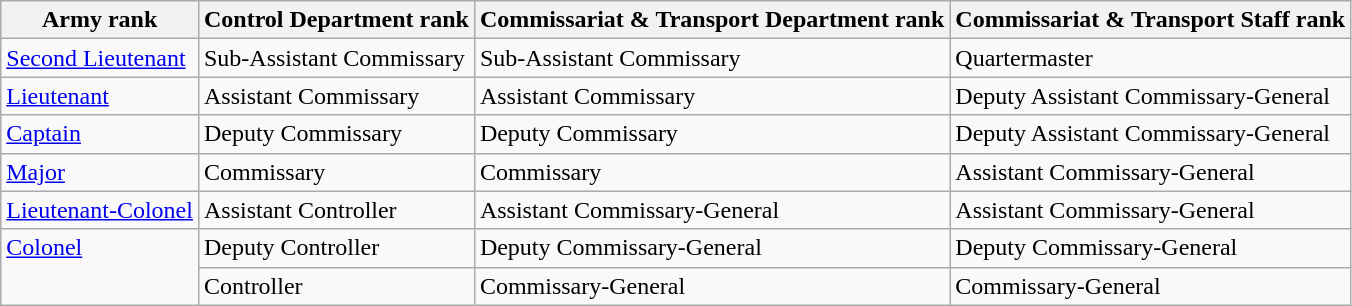<table class="wikitable">
<tr align="left" valign="top">
<th>Army rank</th>
<th>Control Department rank</th>
<th>Commissariat & Transport Department rank</th>
<th>Commissariat & Transport Staff rank</th>
</tr>
<tr align="left" valign="top">
<td><a href='#'>Second Lieutenant</a></td>
<td>Sub-Assistant Commissary</td>
<td>Sub-Assistant Commissary</td>
<td>Quartermaster</td>
</tr>
<tr align="left" valign="top">
<td><a href='#'>Lieutenant</a></td>
<td>Assistant Commissary</td>
<td>Assistant Commissary</td>
<td>Deputy Assistant Commissary-General</td>
</tr>
<tr align="left" valign="top">
<td><a href='#'>Captain</a></td>
<td>Deputy Commissary</td>
<td>Deputy Commissary</td>
<td>Deputy Assistant Commissary-General</td>
</tr>
<tr align="left" valign="top">
<td><a href='#'>Major</a></td>
<td>Commissary</td>
<td>Commissary</td>
<td>Assistant Commissary-General</td>
</tr>
<tr align="left" valign="top">
<td><a href='#'>Lieutenant-Colonel</a></td>
<td>Assistant Controller</td>
<td>Assistant Commissary-General</td>
<td>Assistant Commissary-General</td>
</tr>
<tr align="left" valign="top">
<td rowspan=2><a href='#'>Colonel</a></td>
<td>Deputy Controller</td>
<td>Deputy Commissary-General</td>
<td>Deputy Commissary-General</td>
</tr>
<tr align="left" valign="top">
<td>Controller</td>
<td>Commissary-General</td>
<td>Commissary-General</td>
</tr>
</table>
